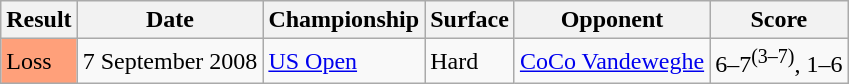<table class="wikitable" border="1">
<tr>
<th>Result</th>
<th>Date</th>
<th>Championship</th>
<th>Surface</th>
<th>Opponent</th>
<th>Score</th>
</tr>
<tr>
<td bgcolor="FFA07A">Loss</td>
<td>7 September 2008</td>
<td><a href='#'>US Open</a></td>
<td>Hard</td>
<td> <a href='#'>CoCo Vandeweghe</a></td>
<td>6–7<sup>(3–7)</sup>, 1–6</td>
</tr>
</table>
